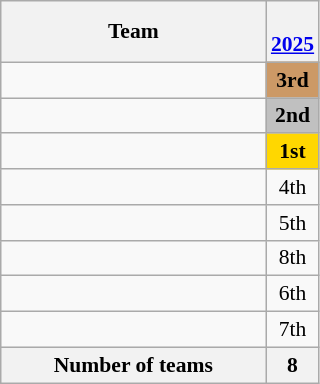<table class="wikitable" style="text-align:center; font-size:90%">
<tr>
<th width=170>Team</th>
<th width=25><br><a href='#'>2025</a></th>
</tr>
<tr>
<td align=left></td>
<td bgcolor=cc9966><strong>3rd</strong></td>
</tr>
<tr>
<td align=left></td>
<td bgcolor=silver><strong>2nd</strong></td>
</tr>
<tr>
<td align=left></td>
<td bgcolor=gold><strong>1st</strong></td>
</tr>
<tr>
<td align=left></td>
<td>4th</td>
</tr>
<tr>
<td align=left></td>
<td>5th</td>
</tr>
<tr>
<td align=left></td>
<td>8th</td>
</tr>
<tr>
<td align=left></td>
<td>6th</td>
</tr>
<tr>
<td align=left></td>
<td>7th</td>
</tr>
<tr>
<th>Number of teams</th>
<th>8</th>
</tr>
</table>
